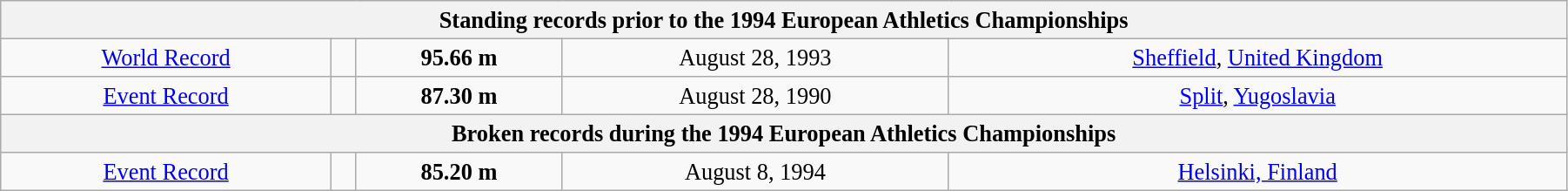<table class="wikitable" style=" text-align:center; font-size:110%;" width="95%">
<tr>
<th colspan="5">Standing records prior to the 1994 European Athletics Championships</th>
</tr>
<tr>
<td><a href='#'>World Record</a></td>
<td></td>
<td><strong>95.66 m</strong></td>
<td>August 28, 1993</td>
<td> <a href='#'>Sheffield</a>, <a href='#'>United Kingdom</a></td>
</tr>
<tr>
<td><a href='#'>Event Record</a></td>
<td></td>
<td><strong>87.30 m</strong></td>
<td>August 28, 1990</td>
<td> <a href='#'>Split</a>, <a href='#'>Yugoslavia</a></td>
</tr>
<tr>
<th colspan="5">Broken records during the 1994 European Athletics Championships</th>
</tr>
<tr>
<td><a href='#'>Event Record</a></td>
<td></td>
<td><strong>85.20 m</strong></td>
<td>August 8, 1994</td>
<td> <a href='#'>Helsinki, Finland</a></td>
</tr>
</table>
